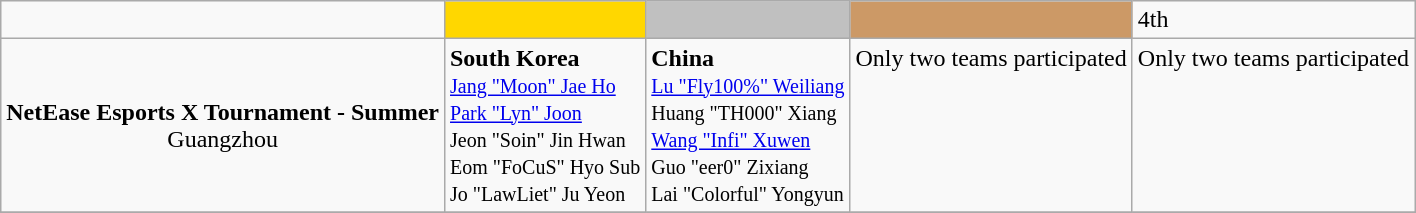<table class="wikitable" style="text-align:left">
<tr>
<td style="text-align:center"></td>
<td style="text-align:center; background:gold;"></td>
<td style="text-align:center; background:silver;"></td>
<td style="text-align:center; background:#c96;"></td>
<td>4th</td>
</tr>
<tr>
<td style="text-align:center"><strong>NetEase Esports X Tournament - Summer</strong><br> Guangzhou</td>
<td style="vertical-align:top"> <strong>South Korea</strong><br><small> <a href='#'>Jang "Moon" Jae Ho</a><br> <a href='#'>Park "Lyn" Joon</a> <br> Jeon "Soin" Jin Hwan <br> Eom "FoCuS" Hyo Sub <br> Jo "LawLiet" Ju Yeon <br></small></td>
<td style="vertical-align:top"> <strong>China</strong><br><small> <a href='#'>Lu "Fly100%" Weiliang</a><br> Huang "TH000" Xiang <br> <a href='#'>Wang "Infi" Xuwen</a> <br> Guo "eer0" Zixiang <br> Lai "Colorful" Yongyun <br></small></td>
<td style="vertical-align:top">Only two teams participated</td>
<td style="vertical-align:top">Only two teams participated</td>
</tr>
<tr>
</tr>
</table>
